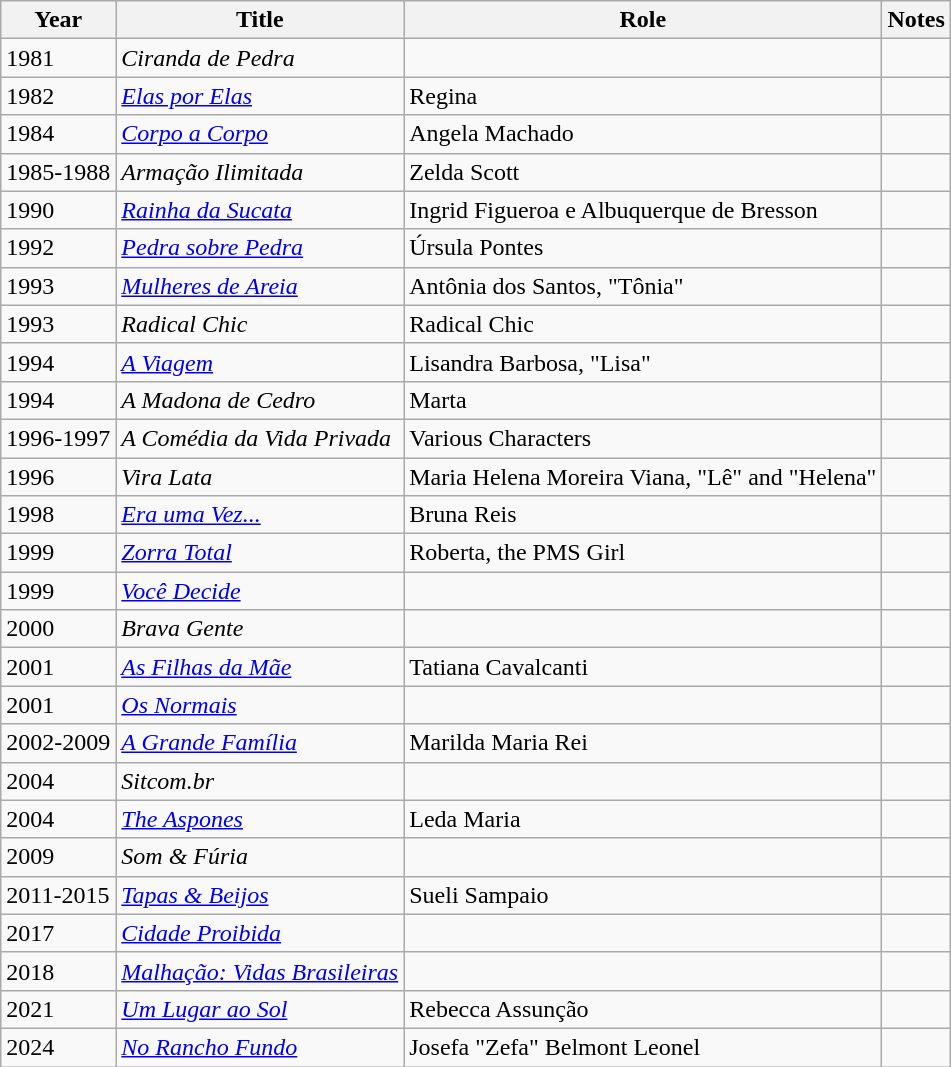<table class="wikitable">
<tr>
<th>Year</th>
<th>Title</th>
<th>Role</th>
<th>Notes</th>
</tr>
<tr>
<td>1981</td>
<td><em>Ciranda de Pedra</em></td>
<td></td>
<td></td>
</tr>
<tr>
<td>1982</td>
<td><em><a href='#'>Elas por Elas</a></em></td>
<td>Regina</td>
<td></td>
</tr>
<tr>
<td>1984</td>
<td><em><a href='#'>Corpo a Corpo</a></em></td>
<td>Angela Machado</td>
<td></td>
</tr>
<tr>
<td>1985-1988</td>
<td><em>Armação Ilimitada</em></td>
<td>Zelda Scott</td>
<td></td>
</tr>
<tr>
<td>1990</td>
<td><em><a href='#'>Rainha da Sucata</a></em></td>
<td>Ingrid Figueroa e Albuquerque de Bresson</td>
<td></td>
</tr>
<tr>
<td>1992</td>
<td><em><a href='#'>Pedra sobre Pedra</a></em></td>
<td>Úrsula Pontes</td>
<td></td>
</tr>
<tr>
<td>1993</td>
<td><em><a href='#'>Mulheres de Areia</a></em></td>
<td>Antônia dos Santos, "Tônia"</td>
<td></td>
</tr>
<tr>
<td>1993</td>
<td><em>Radical Chic</em></td>
<td>Radical Chic</td>
<td></td>
</tr>
<tr>
<td>1994</td>
<td><em><a href='#'>A Viagem</a></em></td>
<td>Lisandra Barbosa, "Lisa"</td>
<td></td>
</tr>
<tr>
<td>1994</td>
<td><em>A Madona de Cedro</em></td>
<td>Marta</td>
<td></td>
</tr>
<tr>
<td>1996-1997</td>
<td><em>A Comédia da Vida Privada</em></td>
<td>Various Characters</td>
<td></td>
</tr>
<tr>
<td>1996</td>
<td><em>Vira Lata</em></td>
<td>Maria Helena Moreira Viana, "Lê" and "Helena"</td>
<td></td>
</tr>
<tr>
<td>1998</td>
<td><em><a href='#'>Era uma Vez...</a></em></td>
<td>Bruna Reis</td>
<td></td>
</tr>
<tr>
<td>1999</td>
<td><em><a href='#'>Zorra Total</a></em></td>
<td>Roberta, the PMS Girl</td>
<td></td>
</tr>
<tr>
<td>1999</td>
<td><em><a href='#'>Você Decide</a></em></td>
<td></td>
<td></td>
</tr>
<tr>
<td>2000</td>
<td><em>Brava Gente</em></td>
<td></td>
<td></td>
</tr>
<tr>
<td>2001</td>
<td><em><a href='#'>As Filhas da Mãe</a></em></td>
<td>Tatiana Cavalcanti</td>
<td></td>
</tr>
<tr>
<td>2001</td>
<td><em><a href='#'>Os Normais</a></em></td>
<td></td>
<td></td>
</tr>
<tr>
<td>2002-2009</td>
<td><em><a href='#'>A Grande Família</a></em></td>
<td>Marilda Maria Rei</td>
<td></td>
</tr>
<tr>
<td>2004</td>
<td><em>Sitcom.br</em></td>
<td></td>
<td></td>
</tr>
<tr>
<td>2004</td>
<td><em><a href='#'>The Aspones</a></em></td>
<td>Leda Maria</td>
<td></td>
</tr>
<tr>
<td>2009</td>
<td><em>Som & Fúria</em></td>
<td></td>
<td></td>
</tr>
<tr>
<td>2011-2015</td>
<td><em><a href='#'>Tapas & Beijos</a></em></td>
<td>Sueli Sampaio</td>
<td></td>
</tr>
<tr>
<td>2017</td>
<td><em><a href='#'>Cidade Proibida</a></em></td>
<td></td>
<td></td>
</tr>
<tr>
<td>2018</td>
<td><em><a href='#'>Malhação: Vidas Brasileiras</a></em></td>
<td></td>
<td></td>
</tr>
<tr>
<td>2021</td>
<td><em><a href='#'>Um Lugar ao Sol</a></em></td>
<td>Rebecca Assunção</td>
<td></td>
</tr>
<tr>
<td>2024</td>
<td><em><a href='#'>No Rancho Fundo</a></em></td>
<td>Josefa "Zefa" Belmont Leonel</td>
<td></td>
</tr>
</table>
